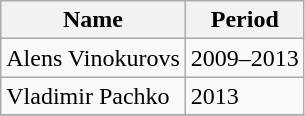<table class="wikitable">
<tr>
<th>Name</th>
<th>Period</th>
</tr>
<tr>
<td> Alens Vinokurovs</td>
<td>2009–2013</td>
</tr>
<tr>
<td> Vladimir Pachko</td>
<td>2013</td>
</tr>
<tr>
</tr>
</table>
